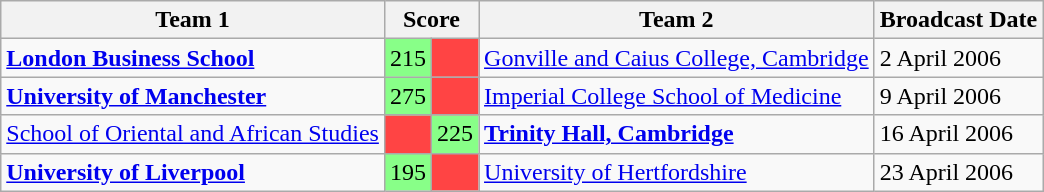<table class="wikitable" border="1">
<tr>
<th>Team 1</th>
<th colspan=2>Score</th>
<th>Team 2</th>
<th>Broadcast Date</th>
</tr>
<tr>
<td><strong><a href='#'>London Business School</a></strong></td>
<td style="background:#88ff88">215</td>
<td style="background:#ff4444"></td>
<td><a href='#'>Gonville and Caius College, Cambridge</a></td>
<td>2 April 2006</td>
</tr>
<tr>
<td><strong><a href='#'>University of Manchester</a></strong></td>
<td style="background:#88ff88">275</td>
<td style="background:#ff4444"></td>
<td><a href='#'>Imperial College School of Medicine</a></td>
<td>9 April 2006</td>
</tr>
<tr>
<td><a href='#'>School of Oriental and African Studies</a></td>
<td style="background:#ff4444"></td>
<td style="background:#88ff88">225</td>
<td><strong><a href='#'>Trinity Hall, Cambridge</a></strong></td>
<td>16 April 2006</td>
</tr>
<tr>
<td><strong><a href='#'>University of Liverpool</a></strong></td>
<td style="background:#88ff88">195</td>
<td style="background:#ff4444"></td>
<td><a href='#'>University of Hertfordshire</a></td>
<td>23 April 2006</td>
</tr>
</table>
